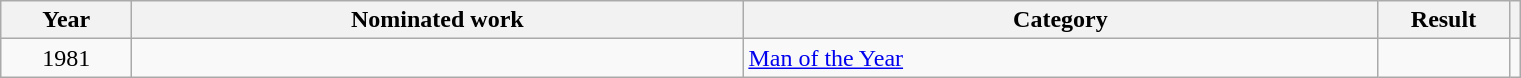<table class=wikitable>
<tr>
<th scope="col" style="width:5em;">Year</th>
<th scope="col" style="width:25em;">Nominated work</th>
<th scope="col" style="width:26em;">Category</th>
<th scope="col" style="width:5em;">Result</th>
<th></th>
</tr>
<tr>
<td align="center">1981</td>
<td></td>
<td><a href='#'>Man of the Year</a></td>
<td></td>
<td align="center"></td>
</tr>
</table>
